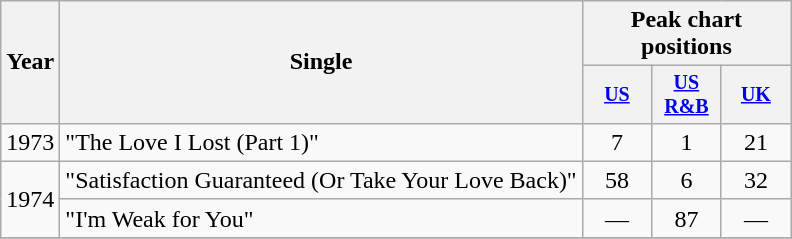<table class="wikitable" style="text-align:center;">
<tr>
<th rowspan="2">Year</th>
<th rowspan="2">Single</th>
<th colspan="3">Peak chart positions</th>
</tr>
<tr style="font-size:smaller;">
<th width="40"><a href='#'>US</a><br></th>
<th width="40"><a href='#'>US<br>R&B</a><br></th>
<th width="40"><a href='#'>UK</a><br></th>
</tr>
<tr>
<td rowspan="1">1973</td>
<td align="left">"The Love I Lost (Part 1)"</td>
<td>7</td>
<td>1</td>
<td>21</td>
</tr>
<tr>
<td rowspan="2">1974</td>
<td align="left">"Satisfaction Guaranteed (Or Take Your Love Back)"</td>
<td>58</td>
<td>6</td>
<td>32</td>
</tr>
<tr>
<td align="left">"I'm Weak for You"</td>
<td>—</td>
<td>87</td>
<td>—</td>
</tr>
<tr>
</tr>
</table>
